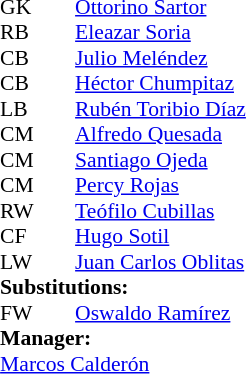<table style="font-size:90%; margin:0.2em auto;" cellspacing="0" cellpadding="0">
<tr>
<th width="25"></th>
<th width="25"></th>
</tr>
<tr>
<td>GK</td>
<td></td>
<td><a href='#'>Ottorino Sartor</a></td>
</tr>
<tr>
<td>RB</td>
<td></td>
<td><a href='#'>Eleazar Soria</a></td>
</tr>
<tr>
<td>CB</td>
<td></td>
<td><a href='#'>Julio Meléndez</a></td>
</tr>
<tr>
<td>CB</td>
<td></td>
<td><a href='#'>Héctor Chumpitaz</a></td>
</tr>
<tr>
<td>LB</td>
<td></td>
<td><a href='#'>Rubén Toribio Díaz</a></td>
</tr>
<tr>
<td>CM</td>
<td></td>
<td><a href='#'>Alfredo Quesada</a></td>
</tr>
<tr>
<td>CM</td>
<td></td>
<td><a href='#'>Santiago Ojeda</a></td>
</tr>
<tr>
<td>CM</td>
<td></td>
<td><a href='#'>Percy Rojas</a></td>
<td></td>
<td></td>
</tr>
<tr>
<td>RW</td>
<td></td>
<td><a href='#'>Teófilo Cubillas</a></td>
</tr>
<tr>
<td>CF</td>
<td></td>
<td><a href='#'>Hugo Sotil</a></td>
</tr>
<tr>
<td>LW</td>
<td></td>
<td><a href='#'>Juan Carlos Oblitas</a></td>
</tr>
<tr>
<td colspan=3><strong>Substitutions:</strong></td>
</tr>
<tr>
<td>FW</td>
<td></td>
<td><a href='#'>Oswaldo Ramírez</a></td>
<td></td>
<td></td>
</tr>
<tr>
<td colspan=3><strong>Manager:</strong></td>
</tr>
<tr>
<td colspan=3><a href='#'>Marcos Calderón</a></td>
</tr>
</table>
